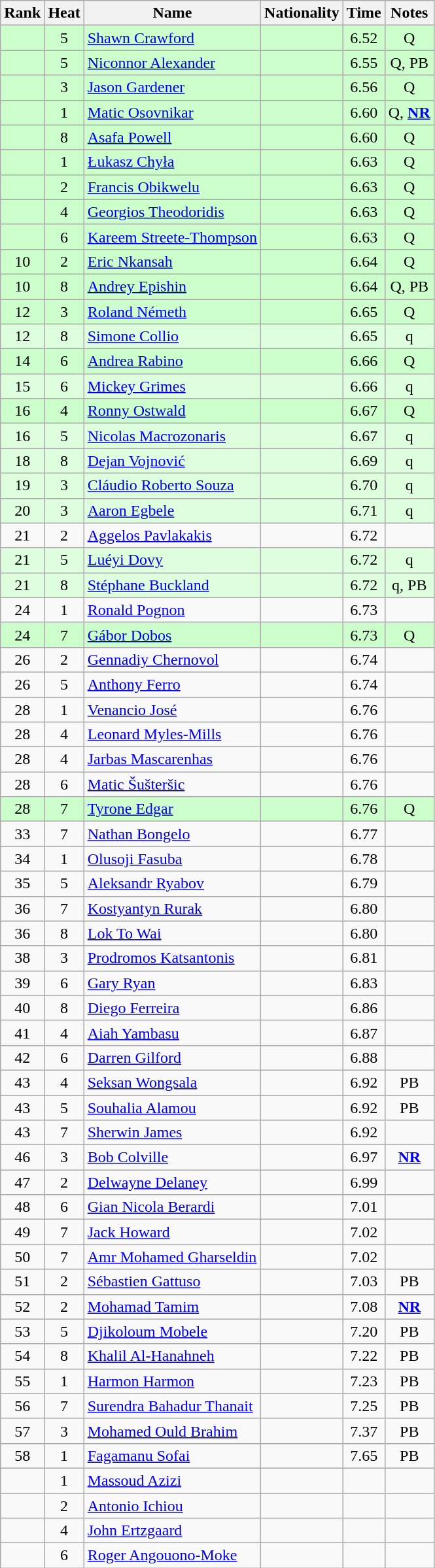<table class="wikitable sortable" style="text-align:center">
<tr>
<th>Rank</th>
<th>Heat</th>
<th>Name</th>
<th>Nationality</th>
<th>Time</th>
<th>Notes</th>
</tr>
<tr bgcolor=ccffcc>
<td></td>
<td>5</td>
<td align="left"><a href='#'>Shawn Crawford</a></td>
<td align=left></td>
<td>6.52</td>
<td>Q</td>
</tr>
<tr bgcolor=ccffcc>
<td></td>
<td>5</td>
<td align="left"><a href='#'>Niconnor Alexander</a></td>
<td align=left></td>
<td>6.55</td>
<td>Q, PB</td>
</tr>
<tr bgcolor=ccffcc>
<td></td>
<td>3</td>
<td align="left"><a href='#'>Jason Gardener</a></td>
<td align=left></td>
<td>6.56</td>
<td>Q</td>
</tr>
<tr bgcolor=ccffcc>
<td></td>
<td>1</td>
<td align="left"><a href='#'>Matic Osovnikar</a></td>
<td align=left></td>
<td>6.60</td>
<td>Q, <strong><a href='#'>NR</a></strong></td>
</tr>
<tr bgcolor=ccffcc>
<td></td>
<td>8</td>
<td align="left"><a href='#'>Asafa Powell</a></td>
<td align=left></td>
<td>6.60</td>
<td>Q</td>
</tr>
<tr bgcolor=ccffcc>
<td></td>
<td>1</td>
<td align="left"><a href='#'>Łukasz Chyła</a></td>
<td align=left></td>
<td>6.63</td>
<td>Q</td>
</tr>
<tr bgcolor=ccffcc>
<td></td>
<td>2</td>
<td align="left"><a href='#'>Francis Obikwelu</a></td>
<td align=left></td>
<td>6.63</td>
<td>Q</td>
</tr>
<tr bgcolor=ccffcc>
<td></td>
<td>4</td>
<td align="left"><a href='#'>Georgios Theodoridis</a></td>
<td align=left></td>
<td>6.63</td>
<td>Q</td>
</tr>
<tr bgcolor=ccffcc>
<td></td>
<td>6</td>
<td align="left"><a href='#'>Kareem Streete-Thompson</a></td>
<td align=left></td>
<td>6.63</td>
<td>Q</td>
</tr>
<tr bgcolor=ccffcc>
<td>10</td>
<td>2</td>
<td align="left"><a href='#'>Eric Nkansah</a></td>
<td align=left></td>
<td>6.64</td>
<td>Q</td>
</tr>
<tr bgcolor=ccffcc>
<td>10</td>
<td>8</td>
<td align="left"><a href='#'>Andrey Epishin</a></td>
<td align=left></td>
<td>6.64</td>
<td>Q, PB</td>
</tr>
<tr bgcolor=ccffcc>
<td>12</td>
<td>3</td>
<td align="left"><a href='#'>Roland Németh</a></td>
<td align=left></td>
<td>6.65</td>
<td>Q</td>
</tr>
<tr bgcolor=ddffdd>
<td>12</td>
<td>8</td>
<td align="left"><a href='#'>Simone Collio</a></td>
<td align=left></td>
<td>6.65</td>
<td>q</td>
</tr>
<tr bgcolor=ccffcc>
<td>14</td>
<td>6</td>
<td align="left"><a href='#'>Andrea Rabino</a></td>
<td align=left></td>
<td>6.66</td>
<td>Q</td>
</tr>
<tr bgcolor=ddffdd>
<td>15</td>
<td>6</td>
<td align="left"><a href='#'>Mickey Grimes</a></td>
<td align=left></td>
<td>6.66</td>
<td>q</td>
</tr>
<tr bgcolor=ccffcc>
<td>16</td>
<td>4</td>
<td align="left"><a href='#'>Ronny Ostwald</a></td>
<td align=left></td>
<td>6.67</td>
<td>Q</td>
</tr>
<tr bgcolor=ddffdd>
<td>16</td>
<td>5</td>
<td align="left"><a href='#'>Nicolas Macrozonaris</a></td>
<td align=left></td>
<td>6.67</td>
<td>q</td>
</tr>
<tr bgcolor=ddffdd>
<td>18</td>
<td>8</td>
<td align="left"><a href='#'>Dejan Vojnović</a></td>
<td align=left></td>
<td>6.69</td>
<td>q</td>
</tr>
<tr bgcolor=ddffdd>
<td>19</td>
<td>3</td>
<td align="left"><a href='#'>Cláudio Roberto Souza</a></td>
<td align=left></td>
<td>6.70</td>
<td>q</td>
</tr>
<tr bgcolor=ddffdd>
<td>20</td>
<td>3</td>
<td align="left"><a href='#'>Aaron Egbele</a></td>
<td align=left></td>
<td>6.71</td>
<td>q</td>
</tr>
<tr>
<td>21</td>
<td>2</td>
<td align="left"><a href='#'>Aggelos Pavlakakis</a></td>
<td align=left></td>
<td>6.72</td>
<td></td>
</tr>
<tr bgcolor=ddffdd>
<td>21</td>
<td>5</td>
<td align="left"><a href='#'>Luéyi Dovy</a></td>
<td align=left></td>
<td>6.72</td>
<td>q</td>
</tr>
<tr bgcolor=ddffdd>
<td>21</td>
<td>8</td>
<td align="left"><a href='#'>Stéphane Buckland</a></td>
<td align=left></td>
<td>6.72</td>
<td>q, PB</td>
</tr>
<tr>
<td>24</td>
<td>1</td>
<td align="left"><a href='#'>Ronald Pognon</a></td>
<td align=left></td>
<td>6.73</td>
<td></td>
</tr>
<tr bgcolor=ccffcc>
<td>24</td>
<td>7</td>
<td align="left"><a href='#'>Gábor Dobos</a></td>
<td align=left></td>
<td>6.73</td>
<td>Q</td>
</tr>
<tr>
<td>26</td>
<td>2</td>
<td align="left"><a href='#'>Gennadiy Chernovol</a></td>
<td align=left></td>
<td>6.74</td>
<td></td>
</tr>
<tr>
<td>26</td>
<td>5</td>
<td align="left"><a href='#'>Anthony Ferro</a></td>
<td align=left></td>
<td>6.74</td>
<td></td>
</tr>
<tr>
<td>28</td>
<td>1</td>
<td align="left"><a href='#'>Venancio José</a></td>
<td align=left></td>
<td>6.76</td>
<td></td>
</tr>
<tr>
<td>28</td>
<td>4</td>
<td align="left"><a href='#'>Leonard Myles-Mills</a></td>
<td align=left></td>
<td>6.76</td>
<td></td>
</tr>
<tr>
<td>28</td>
<td>4</td>
<td align="left"><a href='#'>Jarbas Mascarenhas</a></td>
<td align=left></td>
<td>6.76</td>
<td></td>
</tr>
<tr>
<td>28</td>
<td>6</td>
<td align="left"><a href='#'>Matic Šušteršic</a></td>
<td align=left></td>
<td>6.76</td>
<td></td>
</tr>
<tr bgcolor=ccffcc>
<td>28</td>
<td>7</td>
<td align="left"><a href='#'>Tyrone Edgar</a></td>
<td align=left></td>
<td>6.76</td>
<td>Q</td>
</tr>
<tr>
<td>33</td>
<td>7</td>
<td align="left"><a href='#'>Nathan Bongelo</a></td>
<td align=left></td>
<td>6.77</td>
<td></td>
</tr>
<tr>
<td>34</td>
<td>1</td>
<td align="left"><a href='#'>Olusoji Fasuba</a></td>
<td align=left></td>
<td>6.78</td>
<td></td>
</tr>
<tr>
<td>35</td>
<td>5</td>
<td align="left"><a href='#'>Aleksandr Ryabov</a></td>
<td align=left></td>
<td>6.79</td>
<td></td>
</tr>
<tr>
<td>36</td>
<td>7</td>
<td align="left"><a href='#'>Kostyantyn Rurak</a></td>
<td align=left></td>
<td>6.80</td>
<td></td>
</tr>
<tr>
<td>36</td>
<td>8</td>
<td align="left"><a href='#'>Lok To Wai</a></td>
<td align=left></td>
<td>6.80</td>
<td></td>
</tr>
<tr>
<td>38</td>
<td>3</td>
<td align="left"><a href='#'>Prodromos Katsantonis</a></td>
<td align=left></td>
<td>6.81</td>
<td></td>
</tr>
<tr>
<td>39</td>
<td>6</td>
<td align="left"><a href='#'>Gary Ryan</a></td>
<td align=left></td>
<td>6.83</td>
<td></td>
</tr>
<tr>
<td>40</td>
<td>8</td>
<td align="left"><a href='#'>Diego Ferreira</a></td>
<td align=left></td>
<td>6.86</td>
<td></td>
</tr>
<tr>
<td>41</td>
<td>4</td>
<td align="left"><a href='#'>Aiah Yambasu</a></td>
<td align=left></td>
<td>6.87</td>
<td></td>
</tr>
<tr>
<td>42</td>
<td>6</td>
<td align="left"><a href='#'>Darren Gilford</a></td>
<td align=left></td>
<td>6.88</td>
<td></td>
</tr>
<tr>
<td>43</td>
<td>4</td>
<td align="left"><a href='#'>Seksan Wongsala</a></td>
<td align=left></td>
<td>6.92</td>
<td>PB</td>
</tr>
<tr>
<td>43</td>
<td>5</td>
<td align="left"><a href='#'>Souhalia Alamou</a></td>
<td align=left></td>
<td>6.92</td>
<td>PB</td>
</tr>
<tr>
<td>43</td>
<td>7</td>
<td align="left"><a href='#'>Sherwin James</a></td>
<td align=left></td>
<td>6.92</td>
<td></td>
</tr>
<tr>
<td>46</td>
<td>3</td>
<td align="left"><a href='#'>Bob Colville</a></td>
<td align=left></td>
<td>6.97</td>
<td><strong><a href='#'>NR</a></strong></td>
</tr>
<tr>
<td>47</td>
<td>2</td>
<td align="left"><a href='#'>Delwayne Delaney</a></td>
<td align=left></td>
<td>6.99</td>
<td></td>
</tr>
<tr>
<td>48</td>
<td>6</td>
<td align="left"><a href='#'>Gian Nicola Berardi</a></td>
<td align=left></td>
<td>7.01</td>
<td></td>
</tr>
<tr>
<td>49</td>
<td>7</td>
<td align="left"><a href='#'>Jack Howard</a></td>
<td align=left></td>
<td>7.02</td>
<td></td>
</tr>
<tr>
<td>50</td>
<td>7</td>
<td align="left"><a href='#'>Amr Mohamed Gharseldin</a></td>
<td align=left></td>
<td>7.02</td>
<td></td>
</tr>
<tr>
<td>51</td>
<td>2</td>
<td align="left"><a href='#'>Sébastien Gattuso</a></td>
<td align=left></td>
<td>7.03</td>
<td>PB</td>
</tr>
<tr>
<td>52</td>
<td>2</td>
<td align="left"><a href='#'>Mohamad Tamim</a></td>
<td align=left></td>
<td>7.08</td>
<td><strong><a href='#'>NR</a></strong></td>
</tr>
<tr>
<td>53</td>
<td>5</td>
<td align="left"><a href='#'>Djikoloum Mobele</a></td>
<td align=left></td>
<td>7.20</td>
<td>PB</td>
</tr>
<tr>
<td>54</td>
<td>8</td>
<td align="left"><a href='#'>Khalil Al-Hanahneh</a></td>
<td align=left></td>
<td>7.22</td>
<td>PB</td>
</tr>
<tr>
<td>55</td>
<td>1</td>
<td align="left"><a href='#'>Harmon Harmon</a></td>
<td align=left></td>
<td>7.23</td>
<td>PB</td>
</tr>
<tr>
<td>56</td>
<td>7</td>
<td align="left"><a href='#'>Surendra Bahadur Thanait</a></td>
<td align=left></td>
<td>7.25</td>
<td>PB</td>
</tr>
<tr>
<td>57</td>
<td>3</td>
<td align="left"><a href='#'>Mohamed Ould Brahim</a></td>
<td align=left></td>
<td>7.37</td>
<td>PB</td>
</tr>
<tr>
<td>58</td>
<td>1</td>
<td align="left"><a href='#'>Fagamanu Sofai</a></td>
<td align=left></td>
<td>7.65</td>
<td>PB</td>
</tr>
<tr>
<td></td>
<td>1</td>
<td align="left"><a href='#'>Massoud Azizi</a></td>
<td align=left></td>
<td></td>
<td></td>
</tr>
<tr>
<td></td>
<td>2</td>
<td align="left"><a href='#'>Antonio Ichiou</a></td>
<td align=left></td>
<td></td>
<td></td>
</tr>
<tr>
<td></td>
<td>4</td>
<td align="left"><a href='#'>John Ertzgaard</a></td>
<td align=left></td>
<td></td>
<td></td>
</tr>
<tr>
<td></td>
<td>6</td>
<td align="left"><a href='#'>Roger Angouono-Moke</a></td>
<td align=left></td>
<td></td>
<td></td>
</tr>
</table>
